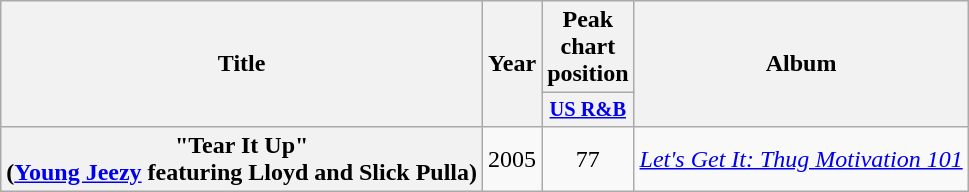<table class="wikitable plainrowheaders" style="text-align:center;">
<tr>
<th scope="col" rowspan="2">Title</th>
<th scope="col" rowspan="2">Year</th>
<th scope="col" colspan="1">Peak chart position</th>
<th scope="col" rowspan="2">Album</th>
</tr>
<tr>
<th style="width:3em; font-size:85%"><a href='#'>US R&B</a></th>
</tr>
<tr>
<th scope="row">"Tear It Up"<br><span>(<a href='#'>Young Jeezy</a> featuring Lloyd and Slick Pulla)</span></th>
<td>2005</td>
<td>77</td>
<td><em><a href='#'>Let's Get It: Thug Motivation 101</a></em></td>
</tr>
</table>
